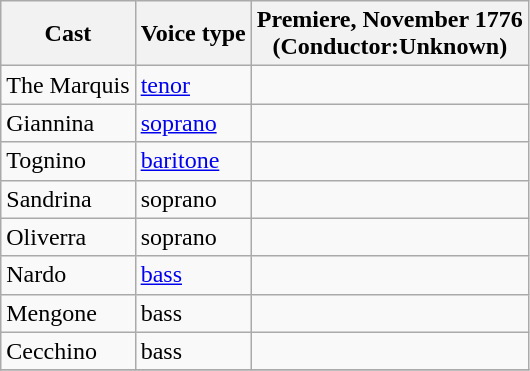<table class="wikitable">
<tr>
<th>Cast</th>
<th>Voice type</th>
<th>Premiere, November 1776<br>(Conductor:Unknown)</th>
</tr>
<tr>
<td>The Marquis</td>
<td><a href='#'>tenor</a></td>
<td></td>
</tr>
<tr>
<td>Giannina</td>
<td><a href='#'>soprano</a></td>
<td></td>
</tr>
<tr>
<td>Tognino</td>
<td><a href='#'>baritone</a></td>
<td></td>
</tr>
<tr>
<td>Sandrina</td>
<td>soprano</td>
<td></td>
</tr>
<tr>
<td>Oliverra</td>
<td>soprano</td>
<td></td>
</tr>
<tr>
<td>Nardo</td>
<td><a href='#'>bass</a></td>
<td></td>
</tr>
<tr>
<td>Mengone</td>
<td>bass</td>
<td></td>
</tr>
<tr>
<td>Cecchino</td>
<td>bass</td>
<td></td>
</tr>
<tr>
</tr>
</table>
